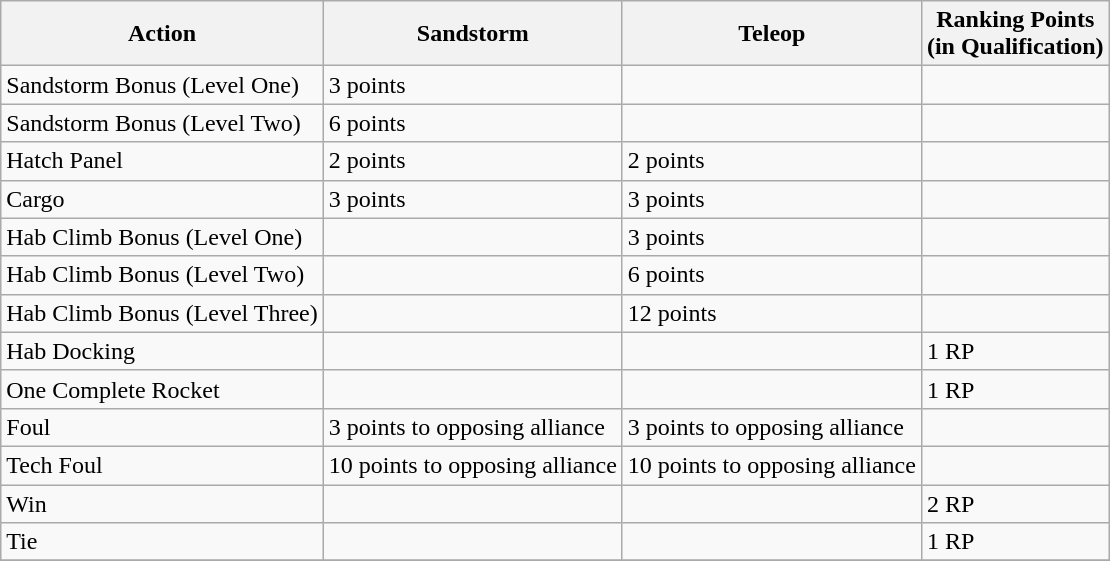<table class="wikitable">
<tr>
<th>Action</th>
<th>Sandstorm</th>
<th>Teleop</th>
<th>Ranking Points<br>(in Qualification)</th>
</tr>
<tr>
<td>Sandstorm Bonus (Level One)</td>
<td>3 points</td>
<td></td>
<td></td>
</tr>
<tr>
<td>Sandstorm Bonus (Level Two)</td>
<td>6 points</td>
<td></td>
<td></td>
</tr>
<tr>
<td>Hatch Panel</td>
<td>2 points</td>
<td>2 points</td>
<td></td>
</tr>
<tr>
<td>Cargo</td>
<td>3 points</td>
<td>3 points</td>
<td></td>
</tr>
<tr>
<td>Hab Climb Bonus (Level One)</td>
<td></td>
<td>3 points</td>
<td></td>
</tr>
<tr>
<td>Hab Climb Bonus (Level Two)</td>
<td></td>
<td>6 points</td>
<td></td>
</tr>
<tr>
<td>Hab Climb Bonus (Level Three)</td>
<td></td>
<td>12 points</td>
<td></td>
</tr>
<tr>
<td>Hab Docking</td>
<td></td>
<td></td>
<td>1 RP</td>
</tr>
<tr>
<td>One Complete Rocket</td>
<td></td>
<td></td>
<td>1 RP</td>
</tr>
<tr>
<td>Foul</td>
<td>3 points to opposing alliance</td>
<td>3 points to opposing alliance</td>
<td></td>
</tr>
<tr>
<td>Tech Foul</td>
<td>10 points to opposing alliance</td>
<td>10 points to opposing alliance</td>
<td></td>
</tr>
<tr>
<td>Win</td>
<td></td>
<td></td>
<td>2 RP</td>
</tr>
<tr>
<td>Tie</td>
<td></td>
<td></td>
<td>1 RP</td>
</tr>
<tr>
</tr>
</table>
